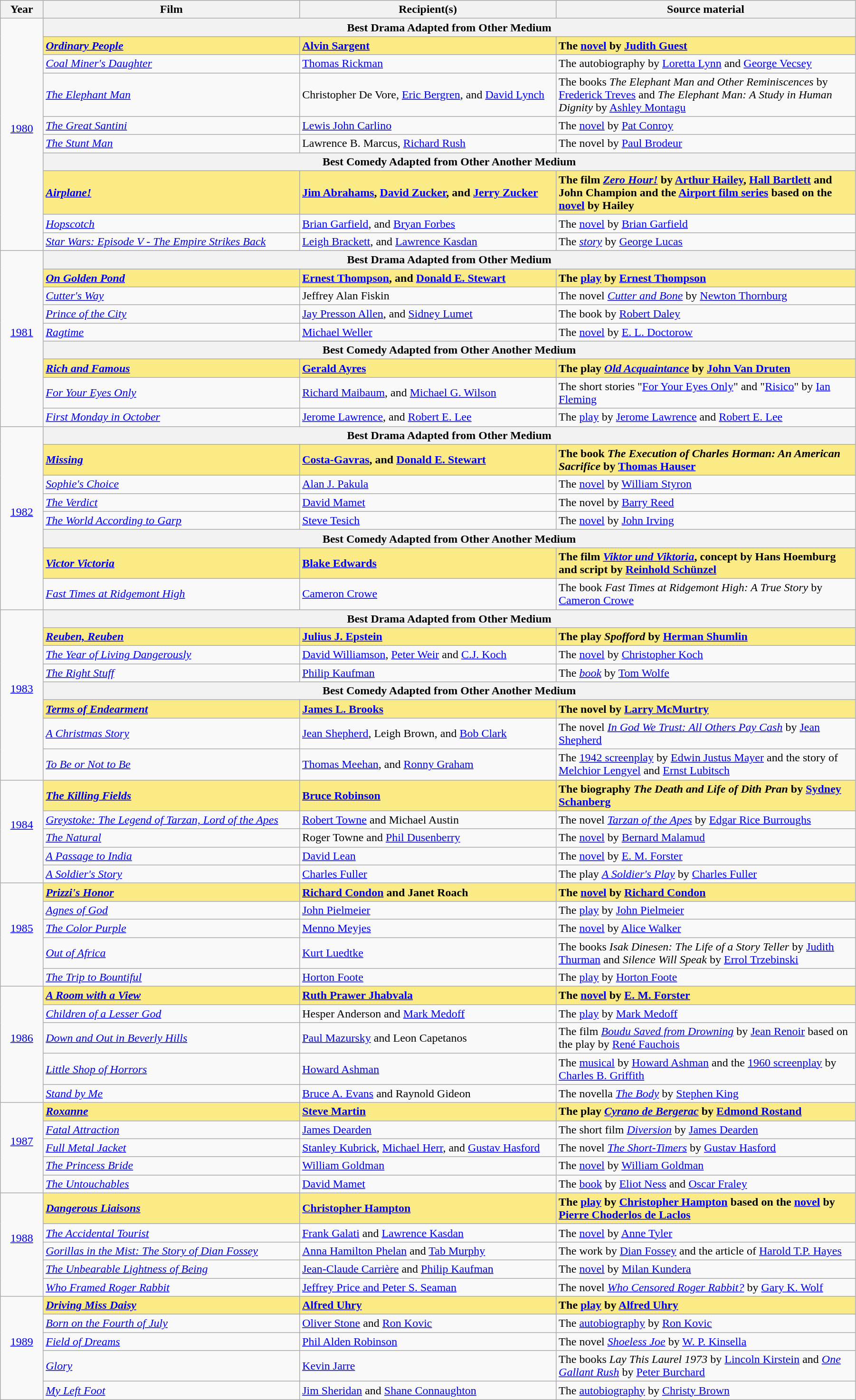<table class="wikitable" width="95%" cellpadding="5">
<tr>
<th width="5%">Year</th>
<th width="30%">Film</th>
<th width="30%">Recipient(s)</th>
<th width="35%">Source material</th>
</tr>
<tr>
<td rowspan="10" style="text-align:center;"><a href='#'>1980</a><br><br></td>
<th colspan="3">Best Drama Adapted from Other Medium</th>
</tr>
<tr>
<td style="background:#FAEB86"><strong><em><a href='#'>Ordinary People</a></em></strong></td>
<td style="background:#FAEB86"><strong><a href='#'>Alvin Sargent</a></strong></td>
<td style="background:#FAEB86"><strong>The <a href='#'>novel</a> by <a href='#'>Judith Guest</a></strong></td>
</tr>
<tr>
<td><em><a href='#'>Coal Miner's Daughter</a></em></td>
<td><a href='#'>Thomas Rickman</a></td>
<td>The autobiography by <a href='#'>Loretta Lynn</a> and <a href='#'>George Vecsey</a></td>
</tr>
<tr>
<td><em><a href='#'>The Elephant Man</a></em></td>
<td>Christopher De Vore, <a href='#'>Eric Bergren</a>, and <a href='#'>David Lynch</a></td>
<td>The books <em>The Elephant Man and Other Reminiscences</em> by <a href='#'>Frederick Treves</a> and <em>The Elephant Man: A Study in Human Dignity</em> by <a href='#'>Ashley Montagu</a></td>
</tr>
<tr>
<td><em><a href='#'>The Great Santini</a></em></td>
<td><a href='#'>Lewis John Carlino</a></td>
<td>The <a href='#'>novel</a> by <a href='#'>Pat Conroy</a></td>
</tr>
<tr>
<td><em><a href='#'>The Stunt Man</a></em></td>
<td>Lawrence B. Marcus, <a href='#'>Richard Rush</a></td>
<td>The novel by <a href='#'>Paul Brodeur</a></td>
</tr>
<tr>
<th colspan="3">Best Comedy Adapted from Other Another Medium</th>
</tr>
<tr>
<td style="background:#FAEB86"><strong><em><a href='#'>Airplane!</a></em></strong></td>
<td style="background:#FAEB86"><strong><a href='#'>Jim Abrahams</a>, <a href='#'>David Zucker</a>, and <a href='#'>Jerry Zucker</a></strong></td>
<td style="background:#FAEB86"><strong>The film <em><a href='#'>Zero Hour!</a></em> by <a href='#'>Arthur Hailey</a>, <a href='#'>Hall Bartlett</a> and John Champion and the <a href='#'>Airport film series</a> based on the <a href='#'>novel</a> by Hailey</strong></td>
</tr>
<tr>
<td><em><a href='#'>Hopscotch</a></em></td>
<td><a href='#'>Brian Garfield</a>, and <a href='#'>Bryan Forbes</a></td>
<td>The <a href='#'>novel</a> by <a href='#'>Brian Garfield</a></td>
</tr>
<tr>
<td><em><a href='#'>Star Wars: Episode V - The Empire Strikes Back</a></em></td>
<td><a href='#'>Leigh Brackett</a>, and <a href='#'>Lawrence Kasdan</a></td>
<td>The <em><a href='#'>story</a></em> by <a href='#'>George Lucas</a></td>
</tr>
<tr>
<td rowspan="9" style="text-align:center;"><a href='#'>1981</a><br><br></td>
<th colspan="3">Best Drama Adapted from Other Medium</th>
</tr>
<tr>
<td style="background:#FAEB86"><strong><em><a href='#'>On Golden Pond</a></em></strong></td>
<td style="background:#FAEB86"><strong><a href='#'>Ernest Thompson</a>, and <a href='#'>Donald E. Stewart</a></strong></td>
<td style="background:#FAEB86"><strong>The <a href='#'>play</a> by <a href='#'>Ernest Thompson</a></strong></td>
</tr>
<tr>
<td><em><a href='#'>Cutter's Way</a></em></td>
<td>Jeffrey Alan Fiskin</td>
<td>The novel <em><a href='#'>Cutter and Bone</a></em> by <a href='#'>Newton Thornburg</a></td>
</tr>
<tr>
<td><em><a href='#'>Prince of the City</a></em></td>
<td><a href='#'>Jay Presson Allen</a>, and <a href='#'>Sidney Lumet</a></td>
<td>The book by <a href='#'>Robert Daley</a></td>
</tr>
<tr>
<td><em><a href='#'>Ragtime</a></em></td>
<td><a href='#'>Michael Weller</a></td>
<td>The <a href='#'>novel</a> by <a href='#'>E. L. Doctorow</a></td>
</tr>
<tr>
<th colspan="3">Best Comedy Adapted from Other Another Medium</th>
</tr>
<tr>
<td style="background:#FAEB86"><strong><em><a href='#'>Rich and Famous</a></em></strong></td>
<td style="background:#FAEB86"><strong><a href='#'>Gerald Ayres</a></strong></td>
<td style="background:#FAEB86"><strong>The play <em><a href='#'>Old Acquaintance</a></em> by <a href='#'>John Van Druten</a></strong></td>
</tr>
<tr>
<td><em><a href='#'>For Your Eyes Only</a></em></td>
<td><a href='#'>Richard Maibaum</a>, and <a href='#'>Michael G. Wilson</a></td>
<td>The short stories "<a href='#'>For Your Eyes Only</a>" and "<a href='#'>Risico</a>" by <a href='#'>Ian Fleming</a></td>
</tr>
<tr>
<td><em><a href='#'>First Monday in October</a></em></td>
<td><a href='#'>Jerome Lawrence</a>, and <a href='#'>Robert E. Lee</a></td>
<td>The <a href='#'>play</a> by <a href='#'>Jerome Lawrence</a> and <a href='#'>Robert E. Lee</a></td>
</tr>
<tr>
<td rowspan="8" style="text-align:center;"><a href='#'>1982</a><br><br></td>
<th colspan="3">Best Drama Adapted from Other Medium</th>
</tr>
<tr>
<td style="background:#FAEB86"><strong><em><a href='#'>Missing</a></em></strong></td>
<td style="background:#FAEB86"><strong><a href='#'>Costa-Gavras</a>, and <a href='#'>Donald E. Stewart</a></strong></td>
<td style="background:#FAEB86"><strong>The book <em>The Execution of Charles Horman: An American Sacrifice</em> by <a href='#'>Thomas Hauser</a></strong></td>
</tr>
<tr>
<td><em><a href='#'>Sophie's Choice</a></em></td>
<td><a href='#'>Alan J. Pakula</a></td>
<td>The <a href='#'>novel</a> by <a href='#'>William Styron</a></td>
</tr>
<tr>
<td><em><a href='#'>The Verdict</a></em></td>
<td><a href='#'>David Mamet</a></td>
<td>The novel by <a href='#'>Barry Reed</a></td>
</tr>
<tr>
<td><em><a href='#'>The World According to Garp</a></em></td>
<td><a href='#'>Steve Tesich</a></td>
<td>The <a href='#'>novel</a> by <a href='#'>John Irving</a></td>
</tr>
<tr>
<th colspan="3">Best Comedy Adapted from Other Another Medium</th>
</tr>
<tr>
<td style="background:#FAEB86"><strong><em><a href='#'>Victor Victoria</a></em></strong></td>
<td style="background:#FAEB86"><strong><a href='#'>Blake Edwards</a></strong></td>
<td style="background:#FAEB86"><strong>The film <em><a href='#'>Viktor und Viktoria</a></em>, concept by Hans Hoemburg and script by <a href='#'>Reinhold Schünzel</a></strong></td>
</tr>
<tr>
<td><em><a href='#'>Fast Times at Ridgemont High</a></em></td>
<td><a href='#'>Cameron Crowe</a></td>
<td>The book <em>Fast Times at Ridgemont High: A True Story</em> by <a href='#'>Cameron Crowe</a></td>
</tr>
<tr>
<td rowspan="8" style="text-align:center;"><a href='#'>1983</a><br><br></td>
<th colspan="3">Best Drama Adapted from Other Medium</th>
</tr>
<tr>
<td style="background:#FAEB86"><strong><em><a href='#'>Reuben, Reuben</a></em></strong></td>
<td style="background:#FAEB86"><strong><a href='#'>Julius J. Epstein</a></strong></td>
<td style="background:#FAEB86"><strong>The play <em>Spofford</em> by <a href='#'>Herman Shumlin</a></strong></td>
</tr>
<tr>
<td><em><a href='#'>The Year of Living Dangerously</a></em></td>
<td><a href='#'>David Williamson</a>, <a href='#'>Peter Weir</a> and <a href='#'>C.J. Koch</a></td>
<td>The <a href='#'>novel</a> by <a href='#'>Christopher Koch</a></td>
</tr>
<tr>
<td><em><a href='#'>The Right Stuff</a></em></td>
<td><a href='#'>Philip Kaufman</a></td>
<td>The <em><a href='#'>book</a></em> by <a href='#'>Tom Wolfe</a></td>
</tr>
<tr>
<th colspan="3">Best Comedy Adapted from Other Another Medium</th>
</tr>
<tr>
<td style="background:#FAEB86"><strong><em><a href='#'>Terms of Endearment</a></em></strong></td>
<td style="background:#FAEB86"><strong><a href='#'>James L. Brooks</a></strong></td>
<td style="background:#FAEB86"><strong>The novel by <a href='#'>Larry McMurtry</a></strong></td>
</tr>
<tr>
<td><em><a href='#'>A Christmas Story</a></em></td>
<td><a href='#'>Jean Shepherd</a>, Leigh Brown, and <a href='#'>Bob Clark</a></td>
<td>The novel <em><a href='#'>In God We Trust: All Others Pay Cash</a></em> by <a href='#'>Jean Shepherd</a></td>
</tr>
<tr>
<td><em><a href='#'>To Be or Not to Be</a></em></td>
<td><a href='#'>Thomas Meehan</a>, and <a href='#'>Ronny Graham</a></td>
<td>The <a href='#'>1942 screenplay</a> by <a href='#'>Edwin Justus Mayer</a> and the story of <a href='#'>Melchior Lengyel</a> and <a href='#'>Ernst Lubitsch</a></td>
</tr>
<tr>
<td rowspan="5" style="text-align:center;"><a href='#'>1984</a><br><br></td>
<td style="background:#FAEB86;"><strong><em><a href='#'>The Killing Fields</a></em></strong></td>
<td style="background:#FAEB86;"><strong><a href='#'>Bruce Robinson</a></strong></td>
<td style="background:#FAEB86"><strong>The biography <em>The Death and Life of Dith Pran</em> by <a href='#'>Sydney Schanberg</a></strong></td>
</tr>
<tr>
<td><em><a href='#'>Greystoke: The Legend of Tarzan, Lord of the Apes</a></em></td>
<td><a href='#'>Robert Towne</a> and Michael Austin</td>
<td>The novel <em><a href='#'>Tarzan of the Apes</a></em> by <a href='#'>Edgar Rice Burroughs</a></td>
</tr>
<tr>
<td><em><a href='#'>The Natural</a></em></td>
<td>Roger Towne and <a href='#'>Phil Dusenberry</a></td>
<td>The <a href='#'>novel</a> by <a href='#'>Bernard Malamud</a></td>
</tr>
<tr>
<td><em><a href='#'>A Passage to India</a></em></td>
<td><a href='#'>David Lean</a></td>
<td>The <a href='#'>novel</a> by <a href='#'>E. M. Forster</a></td>
</tr>
<tr>
<td><em><a href='#'>A Soldier's Story</a></em></td>
<td><a href='#'>Charles Fuller</a></td>
<td>The play <em><a href='#'>A Soldier's Play</a></em> by <a href='#'>Charles Fuller</a></td>
</tr>
<tr>
<td rowspan="5" style="text-align:center;"><a href='#'>1985</a><br><br></td>
<td style="background:#FAEB86;"><strong><em> <a href='#'>Prizzi's Honor</a></em></strong></td>
<td style="background:#FAEB86;"><strong><a href='#'>Richard Condon</a> and Janet Roach</strong></td>
<td style="background:#FAEB86"><strong>The <a href='#'>novel</a> by <a href='#'>Richard Condon</a></strong></td>
</tr>
<tr>
<td><em><a href='#'>Agnes of God</a></em></td>
<td><a href='#'>John Pielmeier</a></td>
<td>The <a href='#'>play</a> by <a href='#'>John Pielmeier</a></td>
</tr>
<tr>
<td><em><a href='#'>The Color Purple</a></em></td>
<td><a href='#'>Menno Meyjes</a></td>
<td>The <a href='#'>novel</a> by <a href='#'>Alice Walker</a></td>
</tr>
<tr>
<td><em><a href='#'>Out of Africa</a></em></td>
<td><a href='#'>Kurt Luedtke</a></td>
<td>The books <em>Isak Dinesen: The Life of a Story Teller</em> by <a href='#'>Judith Thurman</a> and <em>Silence Will Speak</em> by <a href='#'>Errol Trzebinski</a></td>
</tr>
<tr>
<td><em><a href='#'>The Trip to Bountiful</a></em></td>
<td><a href='#'>Horton Foote</a></td>
<td>The <a href='#'>play</a> by <a href='#'>Horton Foote</a></td>
</tr>
<tr>
<td rowspan="5" style="text-align:center;"><a href='#'>1986</a><br><br></td>
<td style="background:#FAEB86;"><strong><em><a href='#'>A Room with a View</a></em></strong></td>
<td style="background:#FAEB86;"><strong><a href='#'>Ruth Prawer Jhabvala</a></strong></td>
<td style="background:#FAEB86"><strong>The <a href='#'>novel</a> by <a href='#'>E. M. Forster</a></strong></td>
</tr>
<tr>
<td><em><a href='#'>Children of a Lesser God</a></em></td>
<td>Hesper Anderson and <a href='#'>Mark Medoff</a></td>
<td>The <a href='#'>play</a> by <a href='#'>Mark Medoff</a></td>
</tr>
<tr>
<td><em><a href='#'>Down and Out in Beverly Hills</a></em></td>
<td><a href='#'>Paul Mazursky</a> and Leon Capetanos</td>
<td>The film <em><a href='#'>Boudu Saved from Drowning</a></em> by <a href='#'>Jean Renoir</a> based on the play by <a href='#'>René Fauchois</a></td>
</tr>
<tr>
<td><em><a href='#'>Little Shop of Horrors</a></em></td>
<td><a href='#'>Howard Ashman</a></td>
<td>The <a href='#'>musical</a> by <a href='#'>Howard Ashman</a> and the <a href='#'>1960 screenplay</a> by <a href='#'>Charles B. Griffith</a></td>
</tr>
<tr>
<td><em><a href='#'>Stand by Me</a></em></td>
<td><a href='#'>Bruce A. Evans</a> and Raynold Gideon</td>
<td>The novella <em><a href='#'>The Body</a></em> by <a href='#'>Stephen King</a></td>
</tr>
<tr>
<td rowspan="5" style="text-align:center;"><a href='#'>1987</a><br><br></td>
<td style="background:#FAEB86;"><strong><em> <a href='#'>Roxanne</a></em></strong></td>
<td style="background:#FAEB86;"><strong><a href='#'>Steve Martin</a></strong></td>
<td style="background:#FAEB86"><strong>The play <em><a href='#'>Cyrano de Bergerac</a></em> by <a href='#'>Edmond Rostand</a></strong></td>
</tr>
<tr>
<td><em><a href='#'>Fatal Attraction</a></em></td>
<td><a href='#'>James Dearden</a></td>
<td>The short film <em><a href='#'>Diversion</a></em> by <a href='#'>James Dearden</a></td>
</tr>
<tr>
<td><em><a href='#'>Full Metal Jacket</a></em></td>
<td><a href='#'>Stanley Kubrick</a>, <a href='#'>Michael Herr</a>, and <a href='#'>Gustav Hasford</a></td>
<td>The novel <em><a href='#'>The Short-Timers</a></em> by <a href='#'>Gustav Hasford</a></td>
</tr>
<tr>
<td><em><a href='#'>The Princess Bride</a></em></td>
<td><a href='#'>William Goldman</a></td>
<td>The <a href='#'>novel</a> by <a href='#'>William Goldman</a></td>
</tr>
<tr>
<td><em><a href='#'>The Untouchables</a></em></td>
<td><a href='#'>David Mamet</a></td>
<td>The <a href='#'>book</a> by <a href='#'>Eliot Ness</a> and <a href='#'>Oscar Fraley</a></td>
</tr>
<tr>
<td rowspan="5" style="text-align:center;"><a href='#'>1988</a><br><br></td>
<td style="background:#FAEB86;"><strong><em> <a href='#'>Dangerous Liaisons</a></em></strong></td>
<td style="background:#FAEB86;"><strong><a href='#'>Christopher Hampton</a></strong></td>
<td style="background:#FAEB86"><strong>The <a href='#'>play</a> by <a href='#'>Christopher Hampton</a> based on the <a href='#'>novel</a> by <a href='#'>Pierre Choderlos de Laclos</a></strong></td>
</tr>
<tr>
<td><em><a href='#'>The Accidental Tourist</a></em></td>
<td><a href='#'>Frank Galati</a> and <a href='#'>Lawrence Kasdan</a></td>
<td>The <a href='#'>novel</a> by <a href='#'>Anne Tyler</a></td>
</tr>
<tr>
<td><em><a href='#'>Gorillas in the Mist: The Story of Dian Fossey</a></em></td>
<td><a href='#'>Anna Hamilton Phelan</a> and <a href='#'>Tab Murphy</a></td>
<td>The work by <a href='#'>Dian Fossey</a> and the article of <a href='#'>Harold T.P. Hayes</a></td>
</tr>
<tr>
<td><em><a href='#'>The Unbearable Lightness of Being</a></em></td>
<td><a href='#'>Jean-Claude Carrière</a> and <a href='#'>Philip Kaufman</a></td>
<td>The <a href='#'>novel</a> by <a href='#'>Milan Kundera</a></td>
</tr>
<tr>
<td><em><a href='#'>Who Framed Roger Rabbit</a></em></td>
<td><a href='#'>Jeffrey Price and Peter S. Seaman</a></td>
<td>The novel <em><a href='#'>Who Censored Roger Rabbit?</a></em> by <a href='#'>Gary K. Wolf</a></td>
</tr>
<tr>
<td rowspan="5" style="text-align:center;"><a href='#'>1989</a><br><br></td>
<td style="background:#FAEB86;"><strong><em><a href='#'>Driving Miss Daisy</a></em></strong></td>
<td style="background:#FAEB86;"><strong><a href='#'>Alfred Uhry</a></strong></td>
<td style="background:#FAEB86"><strong>The <a href='#'>play</a> by <a href='#'>Alfred Uhry</a></strong></td>
</tr>
<tr>
<td><em><a href='#'>Born on the Fourth of July</a></em></td>
<td><a href='#'>Oliver Stone</a> and <a href='#'>Ron Kovic</a></td>
<td>The <a href='#'>autobiography</a> by <a href='#'>Ron Kovic</a></td>
</tr>
<tr>
<td><em><a href='#'>Field of Dreams</a></em></td>
<td><a href='#'>Phil Alden Robinson</a></td>
<td>The novel <em><a href='#'>Shoeless Joe</a></em> by <a href='#'>W. P. Kinsella</a></td>
</tr>
<tr>
<td><em><a href='#'>Glory</a></em></td>
<td><a href='#'>Kevin Jarre</a></td>
<td>The books <em>Lay This Laurel 1973</em> by <a href='#'>Lincoln Kirstein</a> and <em><a href='#'>One Gallant Rush</a></em> by <a href='#'>Peter Burchard</a></td>
</tr>
<tr>
<td><em><a href='#'>My Left Foot</a></em></td>
<td><a href='#'>Jim Sheridan</a> and <a href='#'>Shane Connaughton</a></td>
<td>The <a href='#'>autobiography</a> by <a href='#'>Christy Brown</a></td>
</tr>
</table>
